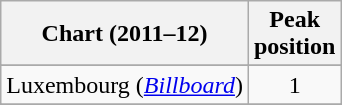<table class="wikitable sortable">
<tr>
<th>Chart (2011–12)</th>
<th>Peak<br>position</th>
</tr>
<tr>
</tr>
<tr>
</tr>
<tr>
</tr>
<tr>
</tr>
<tr>
</tr>
<tr>
</tr>
<tr>
<td>Luxembourg (<em><a href='#'>Billboard</a></em>)</td>
<td style="text-align:center;">1</td>
</tr>
<tr>
</tr>
<tr>
</tr>
<tr>
</tr>
<tr>
</tr>
<tr>
</tr>
</table>
